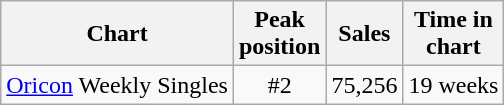<table class="wikitable">
<tr>
<th align="left">Chart</th>
<th align="center">Peak<br>position</th>
<th align="center">Sales</th>
<th align="center">Time in<br>chart</th>
</tr>
<tr>
<td align="left"><a href='#'>Oricon</a> Weekly Singles</td>
<td align="center">#2</td>
<td align="">75,256</td>
<td align="">19 weeks</td>
</tr>
</table>
